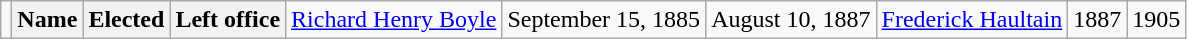<table class="wikitable">
<tr>
<td></td>
<th>Name</th>
<th>Elected</th>
<th>Left office<br></th>
<td><a href='#'>Richard Henry Boyle</a></td>
<td>September 15, 1885</td>
<td>August 10, 1887<br></td>
<td><a href='#'>Frederick Haultain</a></td>
<td>1887</td>
<td>1905</td>
</tr>
</table>
